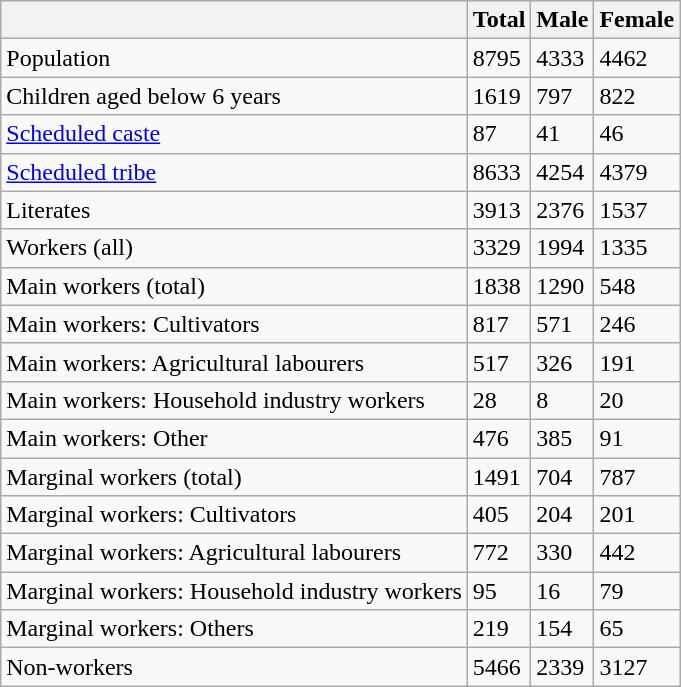<table class="wikitable sortable">
<tr>
<th></th>
<th>Total</th>
<th>Male</th>
<th>Female</th>
</tr>
<tr>
<td>Population</td>
<td>8795</td>
<td>4333</td>
<td>4462</td>
</tr>
<tr>
<td>Children aged below 6 years</td>
<td>1619</td>
<td>797</td>
<td>822</td>
</tr>
<tr>
<td><a href='#'>Scheduled caste</a></td>
<td>87</td>
<td>41</td>
<td>46</td>
</tr>
<tr>
<td><a href='#'>Scheduled tribe</a></td>
<td>8633</td>
<td>4254</td>
<td>4379</td>
</tr>
<tr>
<td>Literates</td>
<td>3913</td>
<td>2376</td>
<td>1537</td>
</tr>
<tr>
<td>Workers (all)</td>
<td>3329</td>
<td>1994</td>
<td>1335</td>
</tr>
<tr>
<td>Main workers (total)</td>
<td>1838</td>
<td>1290</td>
<td>548</td>
</tr>
<tr>
<td>Main workers: Cultivators</td>
<td>817</td>
<td>571</td>
<td>246</td>
</tr>
<tr>
<td>Main workers: Agricultural labourers</td>
<td>517</td>
<td>326</td>
<td>191</td>
</tr>
<tr>
<td>Main workers: Household industry workers</td>
<td>28</td>
<td>8</td>
<td>20</td>
</tr>
<tr>
<td>Main workers: Other</td>
<td>476</td>
<td>385</td>
<td>91</td>
</tr>
<tr>
<td>Marginal workers (total)</td>
<td>1491</td>
<td>704</td>
<td>787</td>
</tr>
<tr>
<td>Marginal workers: Cultivators</td>
<td>405</td>
<td>204</td>
<td>201</td>
</tr>
<tr>
<td>Marginal workers: Agricultural labourers</td>
<td>772</td>
<td>330</td>
<td>442</td>
</tr>
<tr>
<td>Marginal workers: Household industry workers</td>
<td>95</td>
<td>16</td>
<td>79</td>
</tr>
<tr>
<td>Marginal workers: Others</td>
<td>219</td>
<td>154</td>
<td>65</td>
</tr>
<tr>
<td>Non-workers</td>
<td>5466</td>
<td>2339</td>
<td>3127</td>
</tr>
</table>
